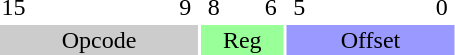<table style="text-align:center;">
<tr>
<td style="width:15px;">15</td>
<td style="width:15px;"></td>
<td style="width:15px;"></td>
<td style="width:15px;"></td>
<td style="width:15px;"></td>
<td style="width:15px;"></td>
<td style="width:15px;">9</td>
<td style="width:15px;">8</td>
<td style="width:15px;"></td>
<td style="width:15px;">6</td>
<td style="width:15px;">5</td>
<td style="width:15px;"></td>
<td style="width:15px;"></td>
<td style="width:15px;"></td>
<td style="width:15px;"></td>
<td style="width:15px;">0</td>
</tr>
<tr>
<td colspan="7" style="background-color:#CCC;">Opcode</td>
<td colspan="3" style="background-color:#9F9;">Reg</td>
<td colspan="6" style="background-color:#99F;">Offset</td>
</tr>
</table>
